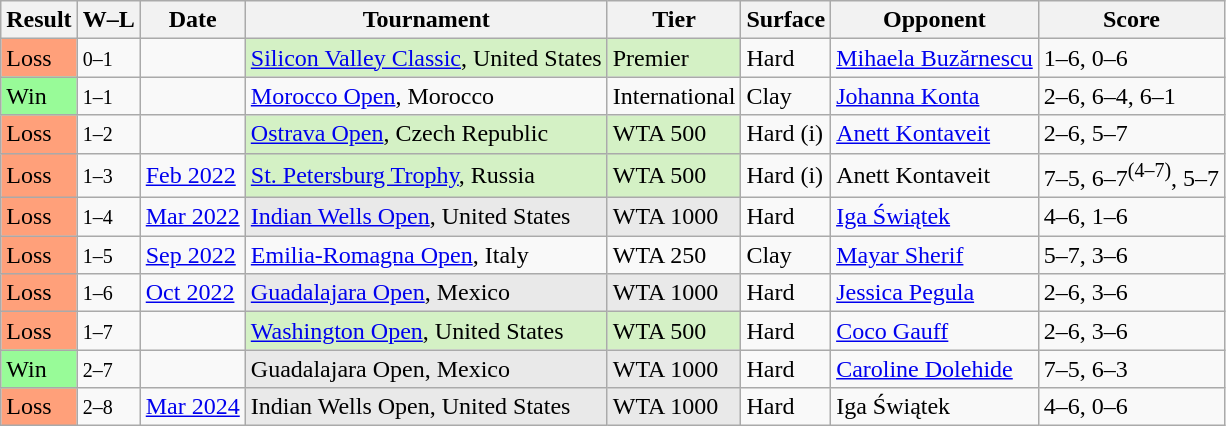<table class="sortable wikitable">
<tr>
<th>Result</th>
<th class=unsortable>W–L</th>
<th>Date</th>
<th>Tournament</th>
<th>Tier</th>
<th>Surface</th>
<th>Opponent</th>
<th class=unsortable>Score</th>
</tr>
<tr>
<td style=background:#ffa07a>Loss</td>
<td><small>0–1</small></td>
<td><a href='#'></a></td>
<td style=background:#d4f1c5><a href='#'>Silicon Valley Classic</a>, United States</td>
<td style=background:#d4f1c5>Premier</td>
<td>Hard</td>
<td> <a href='#'>Mihaela Buzărnescu</a></td>
<td>1–6, 0–6</td>
</tr>
<tr>
<td style=background:#98fb98>Win</td>
<td><small>1–1</small></td>
<td><a href='#'></a></td>
<td><a href='#'>Morocco Open</a>, Morocco</td>
<td>International</td>
<td>Clay</td>
<td> <a href='#'>Johanna Konta</a></td>
<td>2–6, 6–4, 6–1</td>
</tr>
<tr>
<td style=background:#ffa07a>Loss</td>
<td><small>1–2</small></td>
<td><a href='#'></a></td>
<td style=background:#d4f1c5><a href='#'>Ostrava Open</a>, Czech Republic</td>
<td style=background:#d4f1c5>WTA 500</td>
<td>Hard (i)</td>
<td> <a href='#'>Anett Kontaveit</a></td>
<td>2–6, 5–7</td>
</tr>
<tr>
<td bgcolor=FFA07A>Loss</td>
<td><small>1–3</small></td>
<td><a href='#'>Feb 2022</a></td>
<td style=background:#d4f1c5><a href='#'>St. Petersburg Trophy</a>, Russia</td>
<td style=background:#d4f1c5>WTA 500</td>
<td>Hard (i)</td>
<td> Anett Kontaveit</td>
<td>7–5, 6–7<sup>(4–7)</sup>, 5–7</td>
</tr>
<tr>
<td bgcolor=FFA07A>Loss</td>
<td><small>1–4</small></td>
<td><a href='#'>Mar 2022</a></td>
<td style=background:#e9e9e9><a href='#'>Indian Wells Open</a>, United States</td>
<td style=background:#e9e9e9>WTA 1000</td>
<td>Hard</td>
<td> <a href='#'>Iga Świątek</a></td>
<td>4–6, 1–6</td>
</tr>
<tr>
<td bgcolor=FFA07A>Loss</td>
<td><small>1–5</small></td>
<td><a href='#'>Sep 2022</a></td>
<td><a href='#'>Emilia-Romagna Open</a>, Italy</td>
<td>WTA 250</td>
<td>Clay</td>
<td> <a href='#'>Mayar Sherif</a></td>
<td>5–7, 3–6</td>
</tr>
<tr>
<td bgcolor=FFA07A>Loss</td>
<td><small>1–6</small></td>
<td><a href='#'>Oct 2022</a></td>
<td style=background:#e9e9e9><a href='#'>Guadalajara Open</a>, Mexico</td>
<td style=background:#e9e9e9>WTA 1000</td>
<td>Hard</td>
<td> <a href='#'>Jessica Pegula</a></td>
<td>2–6, 3–6</td>
</tr>
<tr>
<td bgcolor=FFA07A>Loss</td>
<td><small>1–7</small></td>
<td><a href='#'></a></td>
<td bgcolor=#d4f1c5><a href='#'>Washington Open</a>, United States</td>
<td bgcolor=#d4f1c5>WTA 500</td>
<td>Hard</td>
<td> <a href='#'>Coco Gauff</a></td>
<td>2–6, 3–6</td>
</tr>
<tr>
<td bgcolor= #98fb98>Win</td>
<td><small>2–7</small></td>
<td><a href='#'></a></td>
<td bgcolor=e9e9e9>Guadalajara Open, Mexico</td>
<td bgcolor=e9e9e9>WTA 1000</td>
<td>Hard</td>
<td> <a href='#'>Caroline Dolehide</a></td>
<td>7–5, 6–3</td>
</tr>
<tr>
<td bgcolor=ffa07a>Loss</td>
<td><small>2–8</small></td>
<td><a href='#'>Mar 2024</a></td>
<td bgcolor=e9e9e9>Indian Wells Open, United States</td>
<td bgcolor=e9e9e9>WTA 1000</td>
<td>Hard</td>
<td> Iga Świątek</td>
<td>4–6, 0–6</td>
</tr>
</table>
